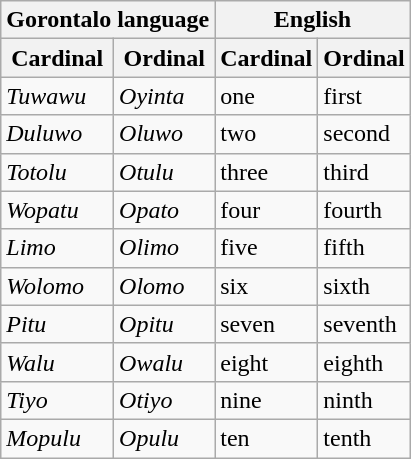<table class="wikitable">
<tr>
<th colspan="2">Gorontalo language</th>
<th colspan="2">English</th>
</tr>
<tr>
<th>Cardinal</th>
<th>Ordinal</th>
<th>Cardinal</th>
<th>Ordinal</th>
</tr>
<tr>
<td><em>Tuwawu</em></td>
<td><em>Oyinta</em></td>
<td>one</td>
<td>first</td>
</tr>
<tr>
<td><em>Duluwo</em></td>
<td><em>Oluwo</em></td>
<td>two</td>
<td>second</td>
</tr>
<tr>
<td><em>Totolu</em></td>
<td><em>Otulu</em></td>
<td>three</td>
<td>third</td>
</tr>
<tr>
<td><em>Wopatu</em></td>
<td><em>Opato</em></td>
<td>four</td>
<td>fourth</td>
</tr>
<tr>
<td><em>Limo</em></td>
<td><em>Olimo</em></td>
<td>five</td>
<td>fifth</td>
</tr>
<tr>
<td><em>Wolomo</em></td>
<td><em>Olomo</em></td>
<td>six</td>
<td>sixth</td>
</tr>
<tr>
<td><em>Pitu</em></td>
<td><em>Opitu</em></td>
<td>seven</td>
<td>seventh</td>
</tr>
<tr>
<td><em>Walu</em></td>
<td><em>Owalu</em></td>
<td>eight</td>
<td>eighth</td>
</tr>
<tr>
<td><em>Tiyo</em></td>
<td><em>Otiyo</em></td>
<td>nine</td>
<td>ninth</td>
</tr>
<tr>
<td><em>Mopulu</em></td>
<td><em>Opulu</em></td>
<td>ten</td>
<td>tenth</td>
</tr>
</table>
